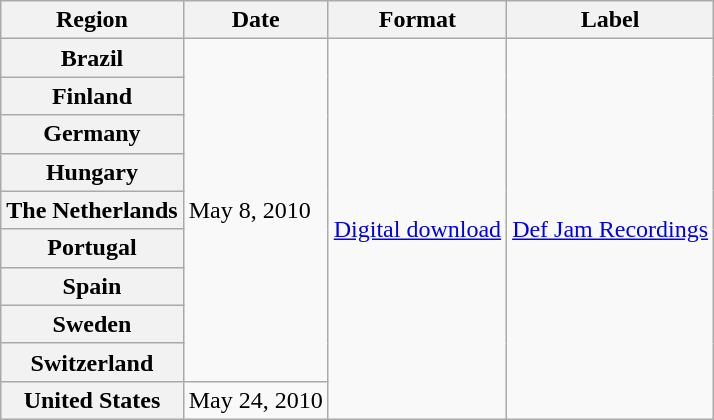<table class="wikitable plainrowheaders">
<tr>
<th scope="col">Region</th>
<th scope="col">Date</th>
<th scope="col">Format</th>
<th scope="col">Label</th>
</tr>
<tr>
<th scope="row">Brazil</th>
<td rowspan="9">May 8, 2010</td>
<td rowspan="10"><a href='#'>Digital download</a></td>
<td rowspan="10"><a href='#'>Def Jam Recordings</a></td>
</tr>
<tr>
<th scope="row">Finland</th>
</tr>
<tr>
<th scope="row">Germany</th>
</tr>
<tr>
<th scope="row">Hungary</th>
</tr>
<tr>
<th scope="row">The Netherlands</th>
</tr>
<tr>
<th scope="row">Portugal</th>
</tr>
<tr>
<th scope="row">Spain</th>
</tr>
<tr>
<th scope="row">Sweden</th>
</tr>
<tr>
<th scope="row">Switzerland</th>
</tr>
<tr>
<th scope="row">United States</th>
<td>May 24, 2010</td>
</tr>
</table>
